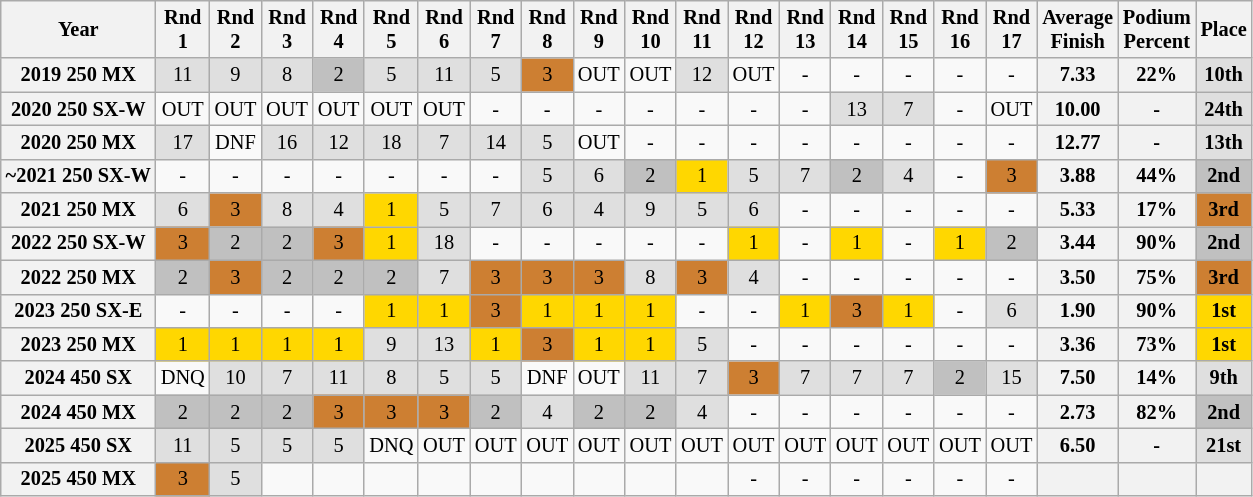<table class="wikitable" style="font-size: 85%; text-align:center">
<tr valign="top">
<th valign="middle">Year</th>
<th>Rnd<br>1</th>
<th>Rnd<br>2</th>
<th>Rnd<br>3</th>
<th>Rnd<br>4</th>
<th>Rnd<br>5</th>
<th>Rnd<br>6</th>
<th>Rnd<br>7</th>
<th>Rnd<br>8</th>
<th>Rnd<br>9</th>
<th>Rnd<br>10</th>
<th>Rnd<br>11</th>
<th>Rnd<br>12</th>
<th>Rnd<br>13</th>
<th>Rnd<br>14</th>
<th>Rnd<br>15</th>
<th>Rnd<br>16</th>
<th>Rnd<br>17</th>
<th valign="middle">Average<br>Finish</th>
<th valign="middle">Podium<br>Percent</th>
<th valign="middle">Place</th>
</tr>
<tr>
<th>2019 250 MX</th>
<td style="background:#dfdfdf;">11</td>
<td style="background:#dfdfdf;">9</td>
<td style="background:#dfdfdf;">8</td>
<td style="background: silver;">2</td>
<td style="background:#dfdfdf;">5</td>
<td style="background:#dfdfdf;">11</td>
<td style="background:#dfdfdf;">5</td>
<td style="background:#CD7F32;">3</td>
<td>OUT</td>
<td>OUT</td>
<td style="background:#dfdfdf;">12</td>
<td>OUT</td>
<td>-</td>
<td>-</td>
<td>-</td>
<td>-</td>
<td>-</td>
<th>7.33</th>
<th>22%</th>
<th style="background:#dfdfdf;">10th</th>
</tr>
<tr>
<th>2020 250 SX-W</th>
<td>OUT</td>
<td>OUT</td>
<td>OUT</td>
<td>OUT</td>
<td>OUT</td>
<td>OUT</td>
<td>-</td>
<td>-</td>
<td>-</td>
<td>-</td>
<td>-</td>
<td>-</td>
<td>-</td>
<td style="background:#dfdfdf;">13</td>
<td style="background:#dfdfdf;">7</td>
<td>-</td>
<td>OUT</td>
<th>10.00</th>
<th>-</th>
<th style="background:#dfdfdf;">24th</th>
</tr>
<tr>
<th>2020 250 MX</th>
<td style="background:#dfdfdf;">17</td>
<td>DNF</td>
<td style="background:#dfdfdf;">16</td>
<td style="background:#dfdfdf;">12</td>
<td style="background:#dfdfdf;">18</td>
<td style="background:#dfdfdf;">7</td>
<td style="background:#dfdfdf;">14</td>
<td style="background:#dfdfdf;">5</td>
<td>OUT</td>
<td>-</td>
<td>-</td>
<td>-</td>
<td>-</td>
<td>-</td>
<td>-</td>
<td>-</td>
<td>-</td>
<th>12.77</th>
<th>-</th>
<th style="background:#dfdfdf;">13th</th>
</tr>
<tr>
<th>~2021 250 SX-W</th>
<td>-</td>
<td>-</td>
<td>-</td>
<td>-</td>
<td>-</td>
<td>-</td>
<td>-</td>
<td style="background:#dfdfdf;">5</td>
<td style="background:#dfdfdf;">6</td>
<td style="background: silver;">2</td>
<td style="background: gold;">1</td>
<td style="background:#dfdfdf;">5</td>
<td style="background:#dfdfdf;">7</td>
<td style="background: silver;">2</td>
<td style="background:#dfdfdf;">4</td>
<td>-</td>
<td style="background:#CD7F32;">3</td>
<th>3.88</th>
<th>44%</th>
<th style="background: silver;">2nd</th>
</tr>
<tr>
<th>2021 250 MX</th>
<td style="background:#dfdfdf;">6</td>
<td style="background:#CD7F32;">3</td>
<td style="background:#dfdfdf;">8</td>
<td style="background:#dfdfdf;">4</td>
<td style="background: gold;">1</td>
<td style="background:#dfdfdf;">5</td>
<td style="background:#dfdfdf;">7</td>
<td style="background:#dfdfdf;">6</td>
<td style="background:#dfdfdf;">4</td>
<td style="background:#dfdfdf;">9</td>
<td style="background:#dfdfdf;">5</td>
<td style="background:#dfdfdf;">6</td>
<td>-</td>
<td>-</td>
<td>-</td>
<td>-</td>
<td>-</td>
<th>5.33</th>
<th>17%</th>
<th style="background:#CD7F32;">3rd</th>
</tr>
<tr>
<th>2022 250 SX-W</th>
<td style="background:#CD7F32;">3</td>
<td style="background: silver;">2</td>
<td style="background: silver;">2</td>
<td style="background:#CD7F32;">3</td>
<td style="background: gold;">1</td>
<td style="background:#dfdfdf;">18</td>
<td>-</td>
<td>-</td>
<td>-</td>
<td>-</td>
<td>-</td>
<td style="background: gold;">1</td>
<td>-</td>
<td style="background: gold;">1</td>
<td>-</td>
<td style="background: gold;">1</td>
<td style="background: silver;">2</td>
<th>3.44</th>
<th>90%</th>
<th style="background: silver;">2nd</th>
</tr>
<tr>
<th>2022 250 MX</th>
<td style="background: silver;">2</td>
<td style="background:#CD7F32;">3</td>
<td style="background: silver;">2</td>
<td style="background: silver;">2</td>
<td style="background: silver;">2</td>
<td style="background:#dfdfdf;">7</td>
<td style="background:#CD7F32;">3</td>
<td style="background:#CD7F32;">3</td>
<td style="background:#CD7F32;">3</td>
<td style="background:#dfdfdf;">8</td>
<td style="background:#CD7F32;">3</td>
<td style="background:#dfdfdf;">4</td>
<td>-</td>
<td>-</td>
<td>-</td>
<td>-</td>
<td>-</td>
<th>3.50</th>
<th>75%</th>
<th style="background:#CD7F32;">3rd</th>
</tr>
<tr>
<th>2023 250 SX-E</th>
<td>-</td>
<td>-</td>
<td>-</td>
<td>-</td>
<td style="background: gold;">1</td>
<td style="background: gold;">1</td>
<td style="background:#CD7F32;">3</td>
<td style="background: gold;">1</td>
<td style="background: gold;">1</td>
<td style="background: gold;">1</td>
<td>-</td>
<td>-</td>
<td style="background: gold;">1</td>
<td style="background:#CD7F32;">3</td>
<td style="background: gold;">1</td>
<td>-</td>
<td style="background:#dfdfdf;">6</td>
<th>1.90</th>
<th>90%</th>
<th style="background: gold;">1st</th>
</tr>
<tr>
<th>2023 250 MX</th>
<td style="background: gold;">1</td>
<td style="background: gold;">1</td>
<td style="background: gold;">1</td>
<td style="background: gold;">1</td>
<td style="background:#dfdfdf;">9</td>
<td style="background:#dfdfdf;">13</td>
<td style="background: gold;">1</td>
<td style="background:#CD7F32;">3</td>
<td style="background: gold;">1</td>
<td style="background: gold;">1</td>
<td style="background:#dfdfdf;">5</td>
<td>-</td>
<td>-</td>
<td>-</td>
<td>-</td>
<td>-</td>
<td>-</td>
<th>3.36</th>
<th>73%</th>
<th style="background: gold;">1st</th>
</tr>
<tr>
<th>2024 450 SX</th>
<td>DNQ</td>
<td style="background:#dfdfdf;">10</td>
<td style="background:#dfdfdf;">7</td>
<td style="background:#dfdfdf;">11</td>
<td style="background:#dfdfdf;">8</td>
<td style="background:#dfdfdf;">5</td>
<td style="background:#dfdfdf;">5</td>
<td>DNF</td>
<td>OUT</td>
<td style="background:#dfdfdf;">11</td>
<td style="background:#dfdfdf;">7</td>
<td style="background:#CD7F32;">3</td>
<td style="background:#dfdfdf;">7</td>
<td style="background:#dfdfdf;">7</td>
<td style="background:#dfdfdf;">7</td>
<td style="background: silver;">2</td>
<td style="background:#dfdfdf;">15</td>
<th>7.50</th>
<th>14%</th>
<th style="background:#dfdfdf;">9th</th>
</tr>
<tr>
<th>2024 450 MX</th>
<td style="background: silver;">2</td>
<td style="background: silver;">2</td>
<td style="background: silver;">2</td>
<td style="background:#CD7F32;">3</td>
<td style="background:#CD7F32;">3</td>
<td style="background:#CD7F32;">3</td>
<td style="background: silver;">2</td>
<td style="background:#dfdfdf;">4</td>
<td style="background: silver;">2</td>
<td style="background: silver;">2</td>
<td style="background:#dfdfdf;">4</td>
<td>-</td>
<td>-</td>
<td>-</td>
<td>-</td>
<td>-</td>
<td>-</td>
<th>2.73</th>
<th>82%</th>
<th style="background: silver;">2nd</th>
</tr>
<tr>
<th>2025 450 SX</th>
<td style="background:#dfdfdf;">11</td>
<td style="background:#dfdfdf;">5</td>
<td style="background:#dfdfdf;">5</td>
<td style="background:#dfdfdf;">5</td>
<td>DNQ</td>
<td>OUT</td>
<td>OUT</td>
<td>OUT</td>
<td>OUT</td>
<td>OUT</td>
<td>OUT</td>
<td>OUT</td>
<td>OUT</td>
<td>OUT</td>
<td>OUT</td>
<td>OUT</td>
<td>OUT</td>
<th>6.50</th>
<th>-</th>
<th style="background:#dfdfdf;">21st</th>
</tr>
<tr>
<th>2025 450 MX</th>
<td style="background:#CD7F32;">3</td>
<td style="background:#dfdfdf;">5</td>
<td></td>
<td></td>
<td></td>
<td></td>
<td></td>
<td></td>
<td></td>
<td></td>
<td></td>
<td>-</td>
<td>-</td>
<td>-</td>
<td>-</td>
<td>-</td>
<td>-</td>
<th></th>
<th></th>
<th></th>
</tr>
</table>
